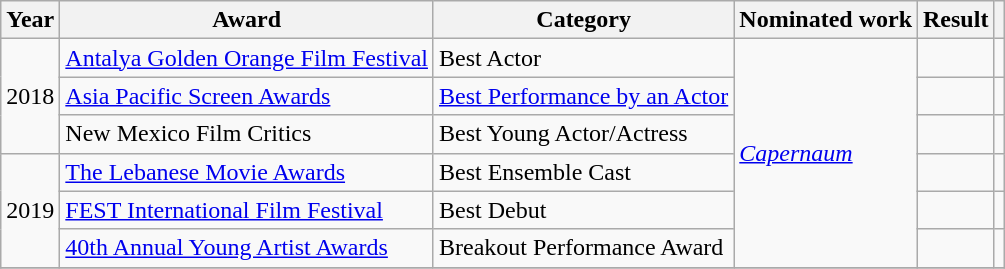<table class="wikitable">
<tr>
<th>Year</th>
<th>Award</th>
<th>Category</th>
<th>Nominated work</th>
<th>Result</th>
<th></th>
</tr>
<tr>
<td rowspan="3">2018</td>
<td><a href='#'>Antalya Golden Orange Film Festival</a></td>
<td>Best Actor</td>
<td rowspan="6"><em><a href='#'>Capernaum</a></em></td>
<td></td>
<td></td>
</tr>
<tr>
<td><a href='#'>Asia Pacific Screen Awards</a></td>
<td><a href='#'>Best Performance by an Actor</a></td>
<td></td>
<td></td>
</tr>
<tr>
<td>New Mexico Film Critics</td>
<td>Best Young Actor/Actress</td>
<td></td>
<td></td>
</tr>
<tr>
<td rowspan="3">2019</td>
<td><a href='#'>The Lebanese Movie Awards</a></td>
<td>Best Ensemble Cast</td>
<td></td>
<td></td>
</tr>
<tr>
<td><a href='#'>FEST International Film Festival</a></td>
<td>Best Debut</td>
<td></td>
<td></td>
</tr>
<tr>
<td><a href='#'>40th Annual Young Artist Awards</a></td>
<td>Breakout Performance Award</td>
<td></td>
<td></td>
</tr>
<tr>
</tr>
</table>
